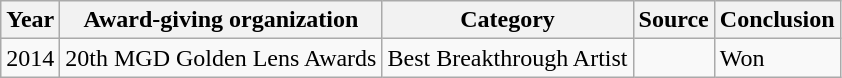<table class="wikitable">
<tr>
<th>Year</th>
<th>Award-giving organization</th>
<th>Category</th>
<th>Source</th>
<th>Conclusion</th>
</tr>
<tr>
<td rowspan="5">2014</td>
<td>20th MGD Golden Lens Awards</td>
<td>Best Breakthrough Artist</td>
<td></td>
<td>Won</td>
</tr>
</table>
